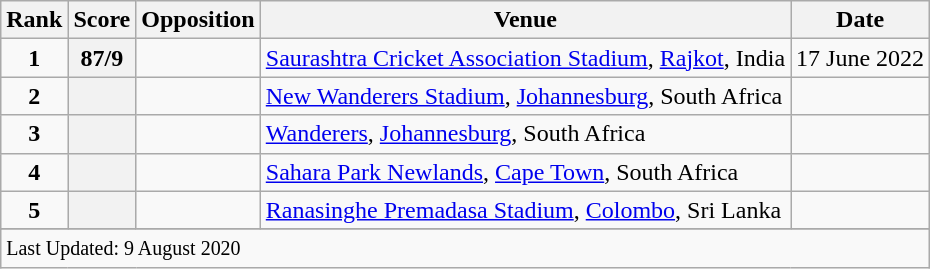<table class="wikitable sortable">
<tr>
<th scope=col>Rank</th>
<th scope=col>Score</th>
<th scope=col>Opposition</th>
<th scope=col>Venue</th>
<th scope=col>Date</th>
</tr>
<tr>
<td align=center><strong>1</strong></td>
<th scope=row style=text-align:center;>87/9</th>
<td></td>
<td><a href='#'>Saurashtra Cricket Association Stadium</a>, <a href='#'>Rajkot</a>, India</td>
<td>17 June 2022</td>
</tr>
<tr>
<td align=center><strong>2</strong></td>
<th scope=row style=text-align:center;></th>
<td></td>
<td><a href='#'>New Wanderers Stadium</a>, <a href='#'>Johannesburg</a>, South Africa</td>
<td></td>
</tr>
<tr>
<td align=center><strong>3</strong></td>
<th scope=row style=text-align:center;></th>
<td></td>
<td><a href='#'>Wanderers</a>, <a href='#'>Johannesburg</a>, South Africa</td>
<td></td>
</tr>
<tr>
<td align=center><strong>4</strong></td>
<th scope=row style=text-align:center;></th>
<td></td>
<td><a href='#'>Sahara Park Newlands</a>, <a href='#'>Cape Town</a>, South Africa</td>
<td></td>
</tr>
<tr>
<td align=center><strong>5</strong></td>
<th scope=row style=text-align:center;></th>
<td></td>
<td><a href='#'>Ranasinghe Premadasa Stadium</a>, <a href='#'>Colombo</a>, Sri Lanka</td>
<td></td>
</tr>
<tr>
</tr>
<tr class=sortbottom>
<td colspan=5><small>Last Updated: 9 August 2020</small></td>
</tr>
</table>
